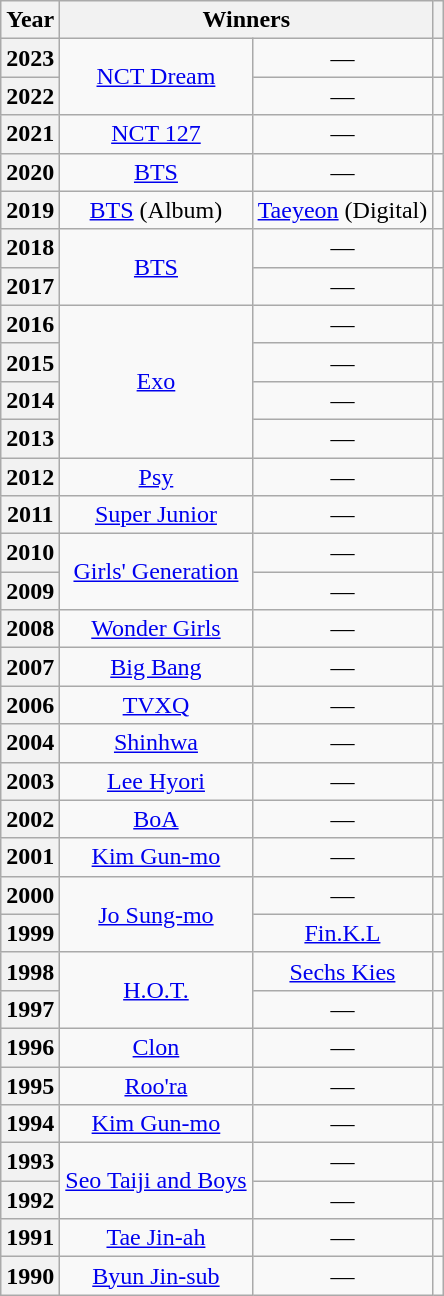<table class="wikitable sortable plainrowheaders" style="text-align: center;">
<tr>
<th scope="col">Year</th>
<th scope="col" colspan="2" style="width:300">Winners</th>
<th scope="col" class="unsortable"></th>
</tr>
<tr>
<th scope="row">2023</th>
<td rowspan="2"><a href='#'>NCT Dream</a></td>
<td>—</td>
<td></td>
</tr>
<tr>
<th scope="row">2022</th>
<td>—</td>
<td></td>
</tr>
<tr>
<th scope="row">2021</th>
<td><a href='#'>NCT 127</a></td>
<td>—</td>
<td></td>
</tr>
<tr>
<th scope="row">2020</th>
<td><a href='#'>BTS</a></td>
<td>—</td>
<td></td>
</tr>
<tr>
<th scope="row">2019</th>
<td><a href='#'>BTS</a> (Album)</td>
<td><a href='#'>Taeyeon</a> (Digital)</td>
<td></td>
</tr>
<tr>
<th scope="row">2018</th>
<td rowspan="2"><a href='#'>BTS</a></td>
<td>—</td>
<td></td>
</tr>
<tr>
<th scope="row">2017</th>
<td>—</td>
<td></td>
</tr>
<tr>
<th scope="row">2016</th>
<td rowspan="4"><a href='#'>Exo</a></td>
<td>—</td>
<td></td>
</tr>
<tr>
<th scope="row">2015</th>
<td>—</td>
<td></td>
</tr>
<tr>
<th scope="row">2014</th>
<td>—</td>
<td></td>
</tr>
<tr>
<th scope="row">2013</th>
<td>—</td>
<td></td>
</tr>
<tr>
<th scope="row">2012</th>
<td><a href='#'>Psy</a></td>
<td>—</td>
<td></td>
</tr>
<tr>
<th scope="row">2011</th>
<td><a href='#'>Super Junior</a></td>
<td>—</td>
<td></td>
</tr>
<tr>
<th scope="row">2010</th>
<td rowspan="2"><a href='#'>Girls' Generation</a></td>
<td>—</td>
<td></td>
</tr>
<tr>
<th scope="row">2009</th>
<td>—</td>
<td></td>
</tr>
<tr>
<th scope="row">2008</th>
<td><a href='#'>Wonder Girls</a></td>
<td>—</td>
<td></td>
</tr>
<tr>
<th scope="row">2007</th>
<td><a href='#'>Big Bang</a></td>
<td>—</td>
<td></td>
</tr>
<tr>
<th scope="row">2006</th>
<td><a href='#'>TVXQ</a></td>
<td>—</td>
<td></td>
</tr>
<tr>
<th scope="row">2004</th>
<td><a href='#'>Shinhwa</a></td>
<td>—</td>
<td></td>
</tr>
<tr>
<th scope="row">2003</th>
<td><a href='#'>Lee Hyori</a></td>
<td>—</td>
<td></td>
</tr>
<tr>
<th scope="row">2002</th>
<td><a href='#'>BoA</a></td>
<td>—</td>
<td></td>
</tr>
<tr>
<th scope="row">2001</th>
<td><a href='#'>Kim Gun-mo</a></td>
<td>—</td>
<td></td>
</tr>
<tr>
<th scope="row">2000</th>
<td rowspan="2"><a href='#'>Jo Sung-mo</a></td>
<td>—</td>
<td></td>
</tr>
<tr>
<th scope="row">1999</th>
<td><a href='#'>Fin.K.L</a></td>
<td></td>
</tr>
<tr>
<th scope="row">1998</th>
<td rowspan="2"><a href='#'>H.O.T.</a></td>
<td><a href='#'>Sechs Kies</a></td>
<td></td>
</tr>
<tr>
<th scope="row">1997</th>
<td>—</td>
<td></td>
</tr>
<tr>
<th scope="row">1996</th>
<td><a href='#'>Clon</a></td>
<td>—</td>
<td></td>
</tr>
<tr>
<th scope="row">1995</th>
<td><a href='#'>Roo'ra</a></td>
<td>—</td>
<td></td>
</tr>
<tr>
<th scope="row">1994</th>
<td><a href='#'>Kim Gun-mo</a></td>
<td>—</td>
<td></td>
</tr>
<tr>
<th scope="row">1993</th>
<td rowspan="2"><a href='#'>Seo Taiji and Boys</a></td>
<td>—</td>
<td></td>
</tr>
<tr>
<th scope="row">1992</th>
<td>—</td>
<td></td>
</tr>
<tr>
<th scope="row">1991</th>
<td><a href='#'>Tae Jin-ah</a></td>
<td>—</td>
<td></td>
</tr>
<tr>
<th scope="row">1990</th>
<td><a href='#'>Byun Jin-sub</a></td>
<td>—</td>
<td></td>
</tr>
</table>
